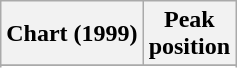<table class="wikitable sortable">
<tr>
<th align="left">Chart (1999)</th>
<th align="center">Peak<br>position</th>
</tr>
<tr>
</tr>
<tr>
</tr>
</table>
